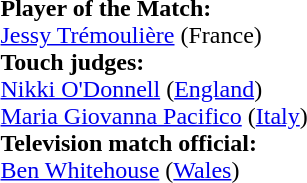<table style="width:100%">
<tr>
<td><br><strong>Player of the Match:</strong>
<br><a href='#'>Jessy Trémoulière</a> (France)<br><strong>Touch judges:</strong>
<br><a href='#'>Nikki O'Donnell</a> (<a href='#'>England</a>)
<br><a href='#'>Maria Giovanna Pacifico</a> (<a href='#'>Italy</a>)
<br><strong>Television match official:</strong>
<br><a href='#'>Ben Whitehouse</a> (<a href='#'>Wales</a>)</td>
</tr>
</table>
